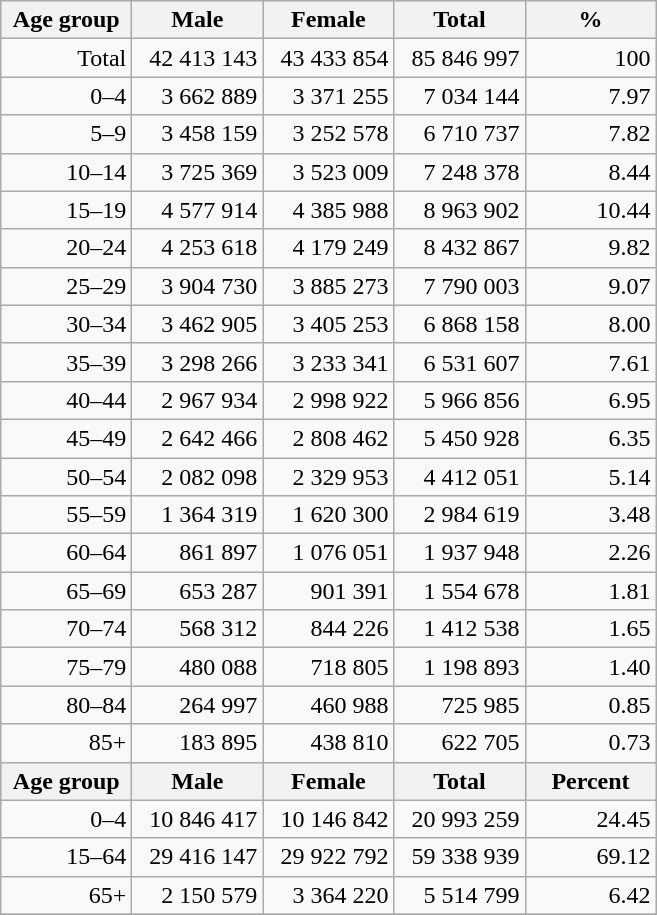<table class="wikitable">
<tr>
<th width="80pt">Age group</th>
<th width="80pt">Male</th>
<th width="80pt">Female</th>
<th width="80pt">Total</th>
<th width="80pt">%</th>
</tr>
<tr>
<td align="right">Total</td>
<td align="right">42 413 143</td>
<td align="right">43 433 854</td>
<td align="right">85 846 997</td>
<td align="right">100</td>
</tr>
<tr>
<td align="right">0–4</td>
<td align="right">3 662 889</td>
<td align="right">3 371 255</td>
<td align="right">7 034 144</td>
<td align="right">7.97</td>
</tr>
<tr>
<td align="right">5–9</td>
<td align="right">3 458 159</td>
<td align="right">3 252 578</td>
<td align="right">6 710 737</td>
<td align="right">7.82</td>
</tr>
<tr>
<td align="right">10–14</td>
<td align="right">3 725 369</td>
<td align="right">3 523 009</td>
<td align="right">7 248 378</td>
<td align="right">8.44</td>
</tr>
<tr>
<td align="right">15–19</td>
<td align="right">4 577 914</td>
<td align="right">4 385 988</td>
<td align="right">8 963 902</td>
<td align="right">10.44</td>
</tr>
<tr>
<td align="right">20–24</td>
<td align="right">4 253 618</td>
<td align="right">4 179 249</td>
<td align="right">8 432 867</td>
<td align="right">9.82</td>
</tr>
<tr>
<td align="right">25–29</td>
<td align="right">3 904 730</td>
<td align="right">3 885 273</td>
<td align="right">7 790 003</td>
<td align="right">9.07</td>
</tr>
<tr>
<td align="right">30–34</td>
<td align="right">3 462 905</td>
<td align="right">3 405 253</td>
<td align="right">6 868 158</td>
<td align="right">8.00</td>
</tr>
<tr>
<td align="right">35–39</td>
<td align="right">3 298 266</td>
<td align="right">3 233 341</td>
<td align="right">6 531 607</td>
<td align="right">7.61</td>
</tr>
<tr>
<td align="right">40–44</td>
<td align="right">2 967 934</td>
<td align="right">2 998 922</td>
<td align="right">5 966 856</td>
<td align="right">6.95</td>
</tr>
<tr>
<td align="right">45–49</td>
<td align="right">2 642 466</td>
<td align="right">2 808 462</td>
<td align="right">5 450 928</td>
<td align="right">6.35</td>
</tr>
<tr>
<td align="right">50–54</td>
<td align="right">2 082 098</td>
<td align="right">2 329 953</td>
<td align="right">4 412 051</td>
<td align="right">5.14</td>
</tr>
<tr>
<td align="right">55–59</td>
<td align="right">1 364 319</td>
<td align="right">1 620 300</td>
<td align="right">2 984 619</td>
<td align="right">3.48</td>
</tr>
<tr>
<td align="right">60–64</td>
<td align="right">861 897</td>
<td align="right">1 076 051</td>
<td align="right">1 937 948</td>
<td align="right">2.26</td>
</tr>
<tr>
<td align="right">65–69</td>
<td align="right">653 287</td>
<td align="right">901 391</td>
<td align="right">1 554 678</td>
<td align="right">1.81</td>
</tr>
<tr>
<td align="right">70–74</td>
<td align="right">568 312</td>
<td align="right">844 226</td>
<td align="right">1 412 538</td>
<td align="right">1.65</td>
</tr>
<tr>
<td align="right">75–79</td>
<td align="right">480 088</td>
<td align="right">718 805</td>
<td align="right">1 198 893</td>
<td align="right">1.40</td>
</tr>
<tr>
<td align="right">80–84</td>
<td align="right">264 997</td>
<td align="right">460 988</td>
<td align="right">725 985</td>
<td align="right">0.85</td>
</tr>
<tr>
<td align="right">85+</td>
<td align="right">183 895</td>
<td align="right">438 810</td>
<td align="right">622 705</td>
<td align="right">0.73</td>
</tr>
<tr>
<th width="50">Age group</th>
<th width="80pt">Male</th>
<th width="80">Female</th>
<th width="80">Total</th>
<th width="50">Percent</th>
</tr>
<tr>
<td align="right">0–4</td>
<td align="right">10 846 417</td>
<td align="right">10 146 842</td>
<td align="right">20 993 259</td>
<td align="right">24.45</td>
</tr>
<tr>
<td align="right">15–64</td>
<td align="right">29 416 147</td>
<td align="right">29 922 792</td>
<td align="right">59 338 939</td>
<td align="right">69.12</td>
</tr>
<tr>
<td align="right">65+</td>
<td align="right">2 150 579</td>
<td align="right">3 364 220</td>
<td align="right">5 514 799</td>
<td align="right">6.42</td>
</tr>
<tr>
</tr>
</table>
